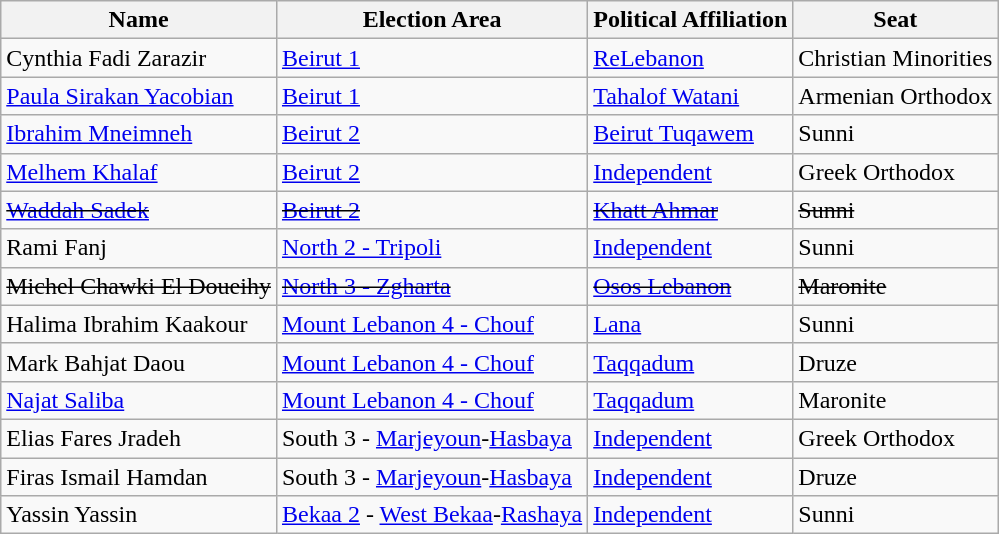<table class="wikitable sortable">
<tr>
<th>Name</th>
<th>Election Area</th>
<th>Political Affiliation</th>
<th>Seat</th>
</tr>
<tr>
<td>Cynthia Fadi Zarazir</td>
<td><a href='#'>Beirut 1</a></td>
<td> <a href='#'>ReLebanon</a></td>
<td>Christian Minorities</td>
</tr>
<tr>
<td><a href='#'>Paula Sirakan Yacobian</a></td>
<td><a href='#'>Beirut 1</a></td>
<td> <a href='#'>Tahalof Watani</a></td>
<td>Armenian Orthodox</td>
</tr>
<tr>
<td><a href='#'>Ibrahim Mneimneh</a></td>
<td><a href='#'>Beirut 2</a></td>
<td> <a href='#'>Beirut Tuqawem</a></td>
<td>Sunni</td>
</tr>
<tr>
<td><a href='#'>Melhem Khalaf</a></td>
<td><a href='#'>Beirut 2</a></td>
<td> <a href='#'>Independent</a></td>
<td>Greek Orthodox</td>
</tr>
<tr>
<td><s><a href='#'>Waddah Sadek</a></s></td>
<td><s><a href='#'>Beirut 2</a></s></td>
<td><s> <a href='#'>Khatt Ahmar</a></s></td>
<td><s>Sunni</s></td>
</tr>
<tr>
<td>Rami Fanj</td>
<td><a href='#'>North 2 - Tripoli</a></td>
<td> <a href='#'>Independent</a></td>
<td>Sunni</td>
</tr>
<tr>
<td><s>Michel Chawki El Doueihy</s></td>
<td><s><a href='#'>North 3 - Zgharta</a></s></td>
<td><s> <a href='#'>Osos Lebanon</a></s></td>
<td><s>Maronite</s></td>
</tr>
<tr>
<td>Halima Ibrahim Kaakour</td>
<td><a href='#'>Mount Lebanon 4 - Chouf</a></td>
<td> <a href='#'>Lana</a></td>
<td>Sunni</td>
</tr>
<tr>
<td>Mark Bahjat Daou</td>
<td><a href='#'>Mount Lebanon 4 - Chouf</a></td>
<td> <a href='#'>Taqqadum</a></td>
<td>Druze</td>
</tr>
<tr>
<td><a href='#'>Najat Saliba</a></td>
<td><a href='#'>Mount Lebanon 4 - Chouf</a></td>
<td> <a href='#'>Taqqadum</a></td>
<td>Maronite</td>
</tr>
<tr>
<td>Elias Fares Jradeh</td>
<td>South 3 - <a href='#'>Marjeyoun</a>-<a href='#'>Hasbaya</a></td>
<td> <a href='#'>Independent</a></td>
<td>Greek Orthodox</td>
</tr>
<tr>
<td>Firas Ismail Hamdan</td>
<td>South 3 - <a href='#'>Marjeyoun</a>-<a href='#'>Hasbaya</a></td>
<td> <a href='#'>Independent</a></td>
<td>Druze</td>
</tr>
<tr>
<td>Yassin Yassin</td>
<td><a href='#'>Bekaa 2</a> - <a href='#'>West Bekaa</a>-<a href='#'>Rashaya</a></td>
<td> <a href='#'>Independent</a></td>
<td>Sunni</td>
</tr>
</table>
